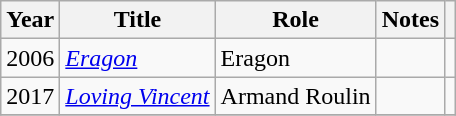<table class="wikitable">
<tr>
<th>Year</th>
<th>Title</th>
<th>Role</th>
<th>Notes</th>
<th></th>
</tr>
<tr>
<td>2006</td>
<td><em><a href='#'>Eragon</a></em></td>
<td>Eragon</td>
<td></td>
<td></td>
</tr>
<tr>
<td>2017</td>
<td><em><a href='#'>Loving Vincent</a></em></td>
<td>Armand Roulin</td>
<td></td>
<td></td>
</tr>
<tr>
</tr>
</table>
